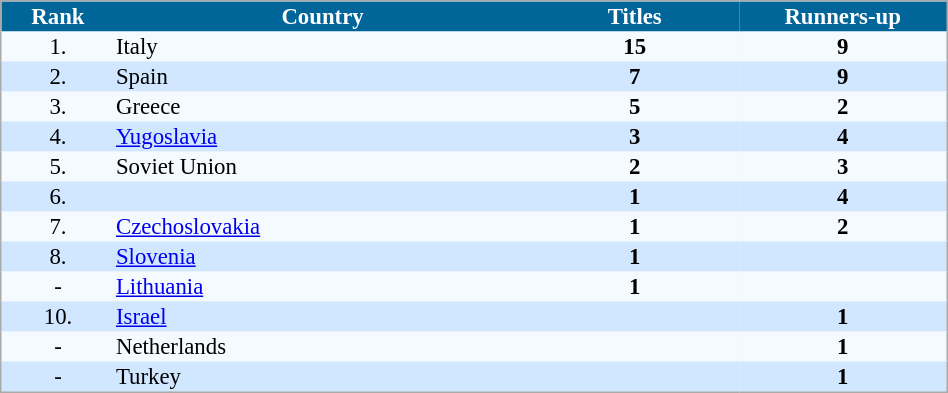<table cellspacing="0" style="background: #EBF5FF; border: 1px #aaa solid; border-collapse: collapse; font-size: 95%;" width=50%>
<tr bgcolor=#006699 style="color:white;">
<th width=5%>Rank</th>
<th width=20%>Country</th>
<th width=10%>Titles</th>
<th width=10%>Runners-up</th>
</tr>
<tr bgcolor=#F5FAFF>
<td align=center>1.</td>
<td> Italy</td>
<td align=center><strong>15</strong></td>
<td align=center><strong>9</strong></td>
</tr>
<tr bgcolor=#D0E7FF>
<td align=center>2.</td>
<td> Spain</td>
<td align=center><strong>7</strong></td>
<td align=center><strong>9</strong></td>
</tr>
<tr bgcolor=#F5FAFF>
<td align=center>3.</td>
<td> Greece</td>
<td align=center><strong>5</strong></td>
<td align=center><strong>2</strong></td>
</tr>
<tr bgcolor=#D0E7FF>
<td align=center>4.</td>
<td> <a href='#'>Yugoslavia</a></td>
<td align=center><strong>3</strong></td>
<td align=center><strong>4</strong></td>
</tr>
<tr bgcolor=#F5FAFF>
<td align=center>5.</td>
<td> Soviet Union</td>
<td align=center><strong>2</strong></td>
<td align=center><strong>3</strong></td>
</tr>
<tr bgcolor=#D0E7FF>
<td align=center>6.</td>
<td></td>
<td align=center><strong>1</strong></td>
<td align=center><strong>4</strong></td>
</tr>
<tr bgcolor=#F5FAFF>
<td align=center>7.</td>
<td> <a href='#'>Czechoslovakia</a></td>
<td align=center><strong>1</strong></td>
<td align=center><strong>2</strong></td>
</tr>
<tr bgcolor=#D0E7FF>
<td align=center>8.</td>
<td> <a href='#'>Slovenia</a></td>
<td align=center><strong>1</strong></td>
<td align=center></td>
</tr>
<tr bgcolor=#F5FAFF>
<td align=center>-</td>
<td> <a href='#'>Lithuania</a></td>
<td align=center><strong>1</strong></td>
<td align=center></td>
</tr>
<tr bgcolor=#D0E7FF>
<td align=center>10.</td>
<td> <a href='#'>Israel</a></td>
<td align=center></td>
<td align=center><strong>1</strong></td>
</tr>
<tr bgcolor=#F5FAFF>
<td align=center>-</td>
<td> Netherlands</td>
<td align=center></td>
<td align=center><strong>1</strong></td>
</tr>
<tr bgcolor=#D0E7FF>
<td align=center>-</td>
<td> Turkey</td>
<td align=center></td>
<td align=center><strong>1</strong></td>
</tr>
</table>
